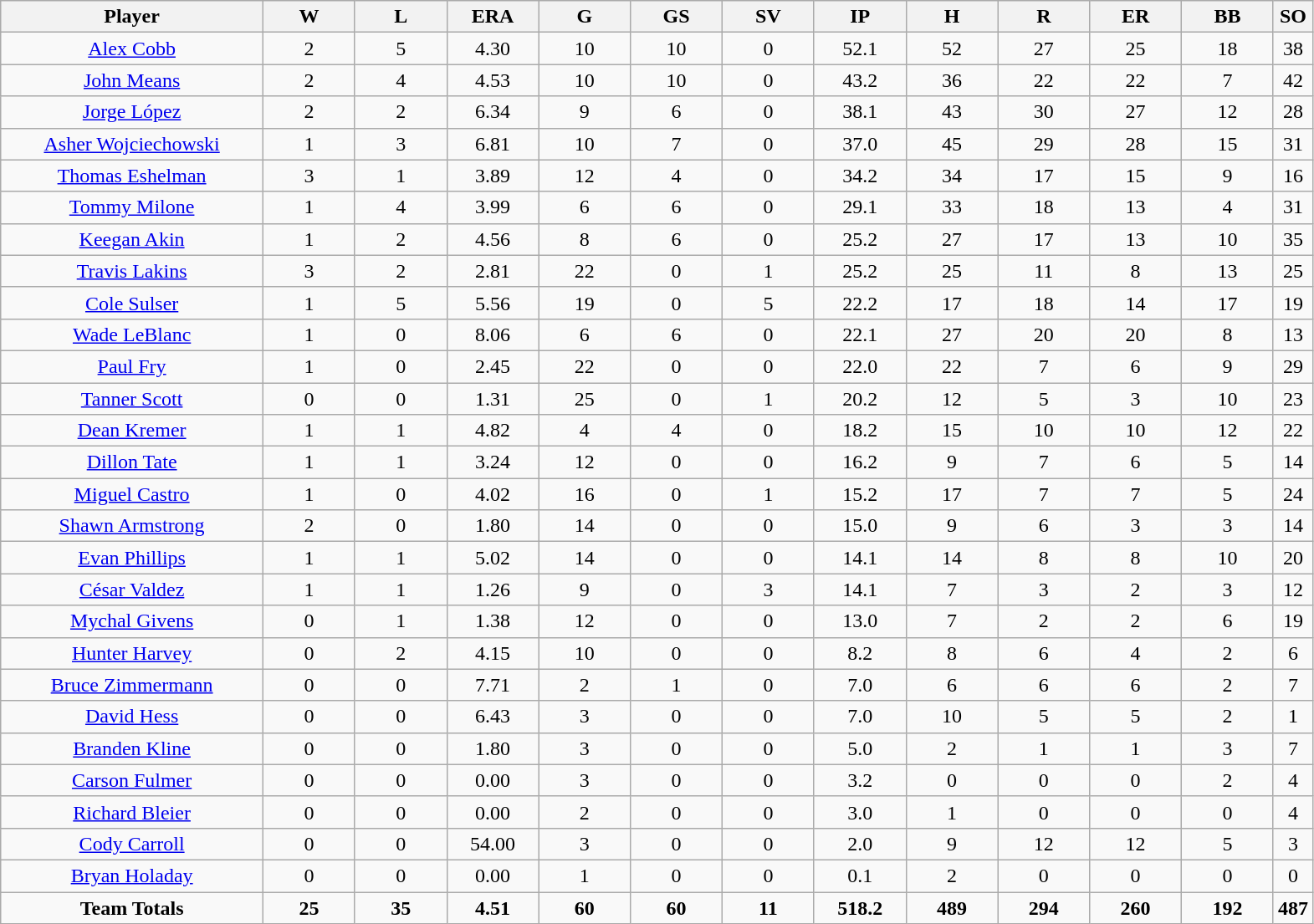<table class=wikitable style="text-align:center">
<tr>
<th bgcolor=#DDDDFF; width="20%">Player</th>
<th bgcolor=#DDDDFF; width="7%">W</th>
<th bgcolor=#DDDDFF; width="7%">L</th>
<th bgcolor=#DDDDFF; width="7%">ERA</th>
<th bgcolor=#DDDDFF; width="7%">G</th>
<th bgcolor=#DDDDFF; width="7%">GS</th>
<th bgcolor=#DDDDFF; width="7%">SV</th>
<th bgcolor=#DDDDFF; width="7%">IP</th>
<th bgcolor=#DDDDFF; width="7%">H</th>
<th bgcolor=#DDDDFF; width="7%">R</th>
<th bgcolor=#DDDDFF; width="7%">ER</th>
<th bgcolor=#DDDDFF; width="7%">BB</th>
<th bgcolor=#DDDDFF; width="7%">SO</th>
</tr>
<tr>
<td><a href='#'>Alex Cobb</a></td>
<td>2</td>
<td>5</td>
<td>4.30</td>
<td>10</td>
<td>10</td>
<td>0</td>
<td>52.1</td>
<td>52</td>
<td>27</td>
<td>25</td>
<td>18</td>
<td>38</td>
</tr>
<tr>
<td><a href='#'>John Means</a></td>
<td>2</td>
<td>4</td>
<td>4.53</td>
<td>10</td>
<td>10</td>
<td>0</td>
<td>43.2</td>
<td>36</td>
<td>22</td>
<td>22</td>
<td>7</td>
<td>42</td>
</tr>
<tr>
<td><a href='#'>Jorge López</a></td>
<td>2</td>
<td>2</td>
<td>6.34</td>
<td>9</td>
<td>6</td>
<td>0</td>
<td>38.1</td>
<td>43</td>
<td>30</td>
<td>27</td>
<td>12</td>
<td>28</td>
</tr>
<tr>
<td><a href='#'>Asher Wojciechowski</a></td>
<td>1</td>
<td>3</td>
<td>6.81</td>
<td>10</td>
<td>7</td>
<td>0</td>
<td>37.0</td>
<td>45</td>
<td>29</td>
<td>28</td>
<td>15</td>
<td>31</td>
</tr>
<tr>
<td><a href='#'>Thomas Eshelman</a></td>
<td>3</td>
<td>1</td>
<td>3.89</td>
<td>12</td>
<td>4</td>
<td>0</td>
<td>34.2</td>
<td>34</td>
<td>17</td>
<td>15</td>
<td>9</td>
<td>16</td>
</tr>
<tr>
<td><a href='#'>Tommy Milone</a></td>
<td>1</td>
<td>4</td>
<td>3.99</td>
<td>6</td>
<td>6</td>
<td>0</td>
<td>29.1</td>
<td>33</td>
<td>18</td>
<td>13</td>
<td>4</td>
<td>31</td>
</tr>
<tr>
<td><a href='#'>Keegan Akin</a></td>
<td>1</td>
<td>2</td>
<td>4.56</td>
<td>8</td>
<td>6</td>
<td>0</td>
<td>25.2</td>
<td>27</td>
<td>17</td>
<td>13</td>
<td>10</td>
<td>35</td>
</tr>
<tr>
<td><a href='#'>Travis Lakins</a></td>
<td>3</td>
<td>2</td>
<td>2.81</td>
<td>22</td>
<td>0</td>
<td>1</td>
<td>25.2</td>
<td>25</td>
<td>11</td>
<td>8</td>
<td>13</td>
<td>25</td>
</tr>
<tr>
<td><a href='#'>Cole Sulser</a></td>
<td>1</td>
<td>5</td>
<td>5.56</td>
<td>19</td>
<td>0</td>
<td>5</td>
<td>22.2</td>
<td>17</td>
<td>18</td>
<td>14</td>
<td>17</td>
<td>19</td>
</tr>
<tr>
<td><a href='#'>Wade LeBlanc</a></td>
<td>1</td>
<td>0</td>
<td>8.06</td>
<td>6</td>
<td>6</td>
<td>0</td>
<td>22.1</td>
<td>27</td>
<td>20</td>
<td>20</td>
<td>8</td>
<td>13</td>
</tr>
<tr>
<td><a href='#'>Paul Fry</a></td>
<td>1</td>
<td>0</td>
<td>2.45</td>
<td>22</td>
<td>0</td>
<td>0</td>
<td>22.0</td>
<td>22</td>
<td>7</td>
<td>6</td>
<td>9</td>
<td>29</td>
</tr>
<tr>
<td><a href='#'>Tanner Scott</a></td>
<td>0</td>
<td>0</td>
<td>1.31</td>
<td>25</td>
<td>0</td>
<td>1</td>
<td>20.2</td>
<td>12</td>
<td>5</td>
<td>3</td>
<td>10</td>
<td>23</td>
</tr>
<tr>
<td><a href='#'>Dean Kremer</a></td>
<td>1</td>
<td>1</td>
<td>4.82</td>
<td>4</td>
<td>4</td>
<td>0</td>
<td>18.2</td>
<td>15</td>
<td>10</td>
<td>10</td>
<td>12</td>
<td>22</td>
</tr>
<tr>
<td><a href='#'>Dillon Tate</a></td>
<td>1</td>
<td>1</td>
<td>3.24</td>
<td>12</td>
<td>0</td>
<td>0</td>
<td>16.2</td>
<td>9</td>
<td>7</td>
<td>6</td>
<td>5</td>
<td>14</td>
</tr>
<tr>
<td><a href='#'>Miguel Castro</a></td>
<td>1</td>
<td>0</td>
<td>4.02</td>
<td>16</td>
<td>0</td>
<td>1</td>
<td>15.2</td>
<td>17</td>
<td>7</td>
<td>7</td>
<td>5</td>
<td>24</td>
</tr>
<tr>
<td><a href='#'>Shawn Armstrong</a></td>
<td>2</td>
<td>0</td>
<td>1.80</td>
<td>14</td>
<td>0</td>
<td>0</td>
<td>15.0</td>
<td>9</td>
<td>6</td>
<td>3</td>
<td>3</td>
<td>14</td>
</tr>
<tr>
<td><a href='#'>Evan Phillips</a></td>
<td>1</td>
<td>1</td>
<td>5.02</td>
<td>14</td>
<td>0</td>
<td>0</td>
<td>14.1</td>
<td>14</td>
<td>8</td>
<td>8</td>
<td>10</td>
<td>20</td>
</tr>
<tr>
<td><a href='#'>César Valdez</a></td>
<td>1</td>
<td>1</td>
<td>1.26</td>
<td>9</td>
<td>0</td>
<td>3</td>
<td>14.1</td>
<td>7</td>
<td>3</td>
<td>2</td>
<td>3</td>
<td>12</td>
</tr>
<tr>
<td><a href='#'>Mychal Givens</a></td>
<td>0</td>
<td>1</td>
<td>1.38</td>
<td>12</td>
<td>0</td>
<td>0</td>
<td>13.0</td>
<td>7</td>
<td>2</td>
<td>2</td>
<td>6</td>
<td>19</td>
</tr>
<tr>
<td><a href='#'>Hunter Harvey</a></td>
<td>0</td>
<td>2</td>
<td>4.15</td>
<td>10</td>
<td>0</td>
<td>0</td>
<td>8.2</td>
<td>8</td>
<td>6</td>
<td>4</td>
<td>2</td>
<td>6</td>
</tr>
<tr>
<td><a href='#'>Bruce Zimmermann</a></td>
<td>0</td>
<td>0</td>
<td>7.71</td>
<td>2</td>
<td>1</td>
<td>0</td>
<td>7.0</td>
<td>6</td>
<td>6</td>
<td>6</td>
<td>2</td>
<td>7</td>
</tr>
<tr>
<td><a href='#'>David Hess</a></td>
<td>0</td>
<td>0</td>
<td>6.43</td>
<td>3</td>
<td>0</td>
<td>0</td>
<td>7.0</td>
<td>10</td>
<td>5</td>
<td>5</td>
<td>2</td>
<td>1</td>
</tr>
<tr>
<td><a href='#'>Branden Kline</a></td>
<td>0</td>
<td>0</td>
<td>1.80</td>
<td>3</td>
<td>0</td>
<td>0</td>
<td>5.0</td>
<td>2</td>
<td>1</td>
<td>1</td>
<td>3</td>
<td>7</td>
</tr>
<tr>
<td><a href='#'>Carson Fulmer</a></td>
<td>0</td>
<td>0</td>
<td>0.00</td>
<td>3</td>
<td>0</td>
<td>0</td>
<td>3.2</td>
<td>0</td>
<td>0</td>
<td>0</td>
<td>2</td>
<td>4</td>
</tr>
<tr>
<td><a href='#'>Richard Bleier</a></td>
<td>0</td>
<td>0</td>
<td>0.00</td>
<td>2</td>
<td>0</td>
<td>0</td>
<td>3.0</td>
<td>1</td>
<td>0</td>
<td>0</td>
<td>0</td>
<td>4</td>
</tr>
<tr>
<td><a href='#'>Cody Carroll</a></td>
<td>0</td>
<td>0</td>
<td>54.00</td>
<td>3</td>
<td>0</td>
<td>0</td>
<td>2.0</td>
<td>9</td>
<td>12</td>
<td>12</td>
<td>5</td>
<td>3</td>
</tr>
<tr>
<td><a href='#'>Bryan Holaday</a></td>
<td>0</td>
<td>0</td>
<td>0.00</td>
<td>1</td>
<td>0</td>
<td>0</td>
<td>0.1</td>
<td>2</td>
<td>0</td>
<td>0</td>
<td>0</td>
<td>0</td>
</tr>
<tr>
<td><strong>Team Totals</strong></td>
<td><strong>25</strong></td>
<td><strong>35</strong></td>
<td><strong>4.51</strong></td>
<td><strong>60</strong></td>
<td><strong>60</strong></td>
<td><strong>11</strong></td>
<td><strong>518.2</strong></td>
<td><strong>489</strong></td>
<td><strong>294</strong></td>
<td><strong>260</strong></td>
<td><strong>192</strong></td>
<td><strong>487</strong></td>
</tr>
</table>
